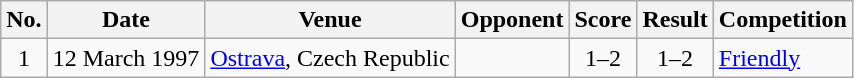<table class="wikitable sortable">
<tr>
<th scope="col">No.</th>
<th scope="col">Date</th>
<th scope="col">Venue</th>
<th scope="col">Opponent</th>
<th scope="col">Score</th>
<th scope="col">Result</th>
<th scope="col">Competition</th>
</tr>
<tr>
<td align="center">1</td>
<td>12 March 1997</td>
<td><a href='#'>Ostrava</a>, Czech Republic</td>
<td></td>
<td align="center">1–2</td>
<td align="center">1–2</td>
<td><a href='#'>Friendly</a></td>
</tr>
</table>
